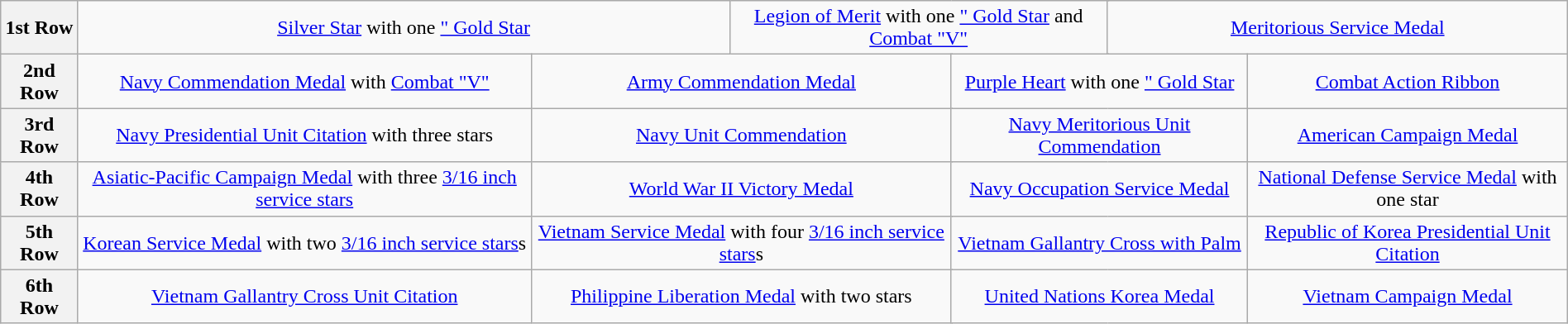<table class="wikitable" style="margin:1em auto; text-align:center;">
<tr>
<th>1st Row</th>
<td colspan="5"><a href='#'>Silver Star</a> with one <a href='#'>" Gold Star</a></td>
<td colspan="6"><a href='#'>Legion of Merit</a> with one <a href='#'>" Gold Star</a> and <a href='#'>Combat "V"</a></td>
<td colspan="5"><a href='#'>Meritorious Service Medal</a></td>
</tr>
<tr>
<th>2nd Row</th>
<td colspan="4"><a href='#'>Navy Commendation Medal</a> with <a href='#'>Combat "V"</a></td>
<td colspan="4"><a href='#'>Army Commendation Medal</a></td>
<td colspan="4"><a href='#'>Purple Heart</a> with one <a href='#'>" Gold Star</a></td>
<td colspan="4"><a href='#'>Combat Action Ribbon</a></td>
</tr>
<tr>
<th>3rd Row</th>
<td colspan="4"><a href='#'>Navy Presidential Unit Citation</a> with three stars</td>
<td colspan="4"><a href='#'>Navy Unit Commendation</a></td>
<td colspan="4"><a href='#'>Navy Meritorious Unit Commendation</a></td>
<td colspan="4"><a href='#'>American Campaign Medal</a></td>
</tr>
<tr>
<th>4th Row</th>
<td colspan="4"><a href='#'>Asiatic-Pacific Campaign Medal</a> with three <a href='#'>3/16 inch service stars</a></td>
<td colspan="4"><a href='#'>World War II Victory Medal</a></td>
<td colspan="4"><a href='#'>Navy Occupation Service Medal</a></td>
<td colspan="4"><a href='#'>National Defense Service Medal</a> with one star</td>
</tr>
<tr>
<th>5th Row</th>
<td colspan="4"><a href='#'>Korean Service Medal</a> with two <a href='#'>3/16 inch service stars</a>s</td>
<td colspan="4"><a href='#'>Vietnam Service Medal</a> with four <a href='#'>3/16 inch service stars</a>s</td>
<td colspan="4"><a href='#'>Vietnam Gallantry Cross with Palm</a></td>
<td colspan="4"><a href='#'>Republic of Korea Presidential Unit Citation</a></td>
</tr>
<tr>
<th>6th Row</th>
<td colspan="4"><a href='#'>Vietnam Gallantry Cross Unit Citation</a></td>
<td colspan="4"><a href='#'>Philippine Liberation Medal</a> with two stars</td>
<td colspan="4"><a href='#'>United Nations Korea Medal</a></td>
<td colspan="4"><a href='#'>Vietnam Campaign Medal</a></td>
</tr>
</table>
